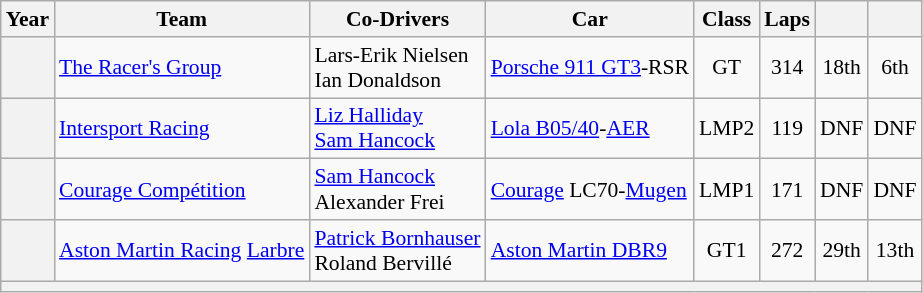<table class="wikitable" style="text-align:center; font-size:90%">
<tr>
<th>Year</th>
<th>Team</th>
<th>Co-Drivers</th>
<th>Car</th>
<th>Class</th>
<th>Laps</th>
<th></th>
<th></th>
</tr>
<tr>
<th></th>
<td align="left"> <a href='#'>The Racer's Group</a></td>
<td align="left"> Lars-Erik Nielsen<br> Ian Donaldson</td>
<td align="left"><a href='#'>Porsche 911 GT3</a>-RSR</td>
<td>GT</td>
<td>314</td>
<td>18th</td>
<td>6th</td>
</tr>
<tr>
<th></th>
<td align="left"> <a href='#'>Intersport Racing</a></td>
<td align="left"> <a href='#'>Liz Halliday</a><br> <a href='#'>Sam Hancock</a></td>
<td align="left"><a href='#'>Lola B05/40</a>-<a href='#'>AER</a></td>
<td>LMP2</td>
<td>119</td>
<td>DNF</td>
<td>DNF</td>
</tr>
<tr>
<th></th>
<td align="left"> <a href='#'>Courage Compétition</a></td>
<td align="left"> <a href='#'>Sam Hancock</a><br> Alexander Frei</td>
<td align="left"><a href='#'>Courage</a> LC70-<a href='#'>Mugen</a></td>
<td>LMP1</td>
<td>171</td>
<td>DNF</td>
<td>DNF</td>
</tr>
<tr>
<th></th>
<td align="left"> <a href='#'>Aston Martin Racing</a> <a href='#'>Larbre</a></td>
<td align="left"> <a href='#'>Patrick Bornhauser</a><br> Roland Bervillé</td>
<td align="left"><a href='#'>Aston Martin DBR9</a></td>
<td>GT1</td>
<td>272</td>
<td>29th</td>
<td>13th</td>
</tr>
<tr>
<th colspan="8"></th>
</tr>
</table>
